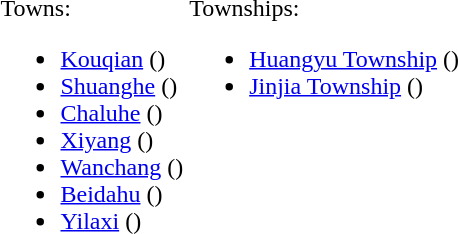<table>
<tr>
<td valign=top><br>Towns:<ul><li><a href='#'>Kouqian</a> ()</li><li><a href='#'>Shuanghe</a> ()</li><li><a href='#'>Chaluhe</a> ()</li><li><a href='#'>Xiyang</a> ()</li><li><a href='#'>Wanchang</a> ()</li><li><a href='#'>Beidahu</a> ()</li><li><a href='#'>Yilaxi</a> ()</li></ul></td>
<td valign=top><br>Townships:<ul><li><a href='#'>Huangyu Township</a> ()</li><li><a href='#'>Jinjia Township</a> ()</li></ul></td>
</tr>
</table>
